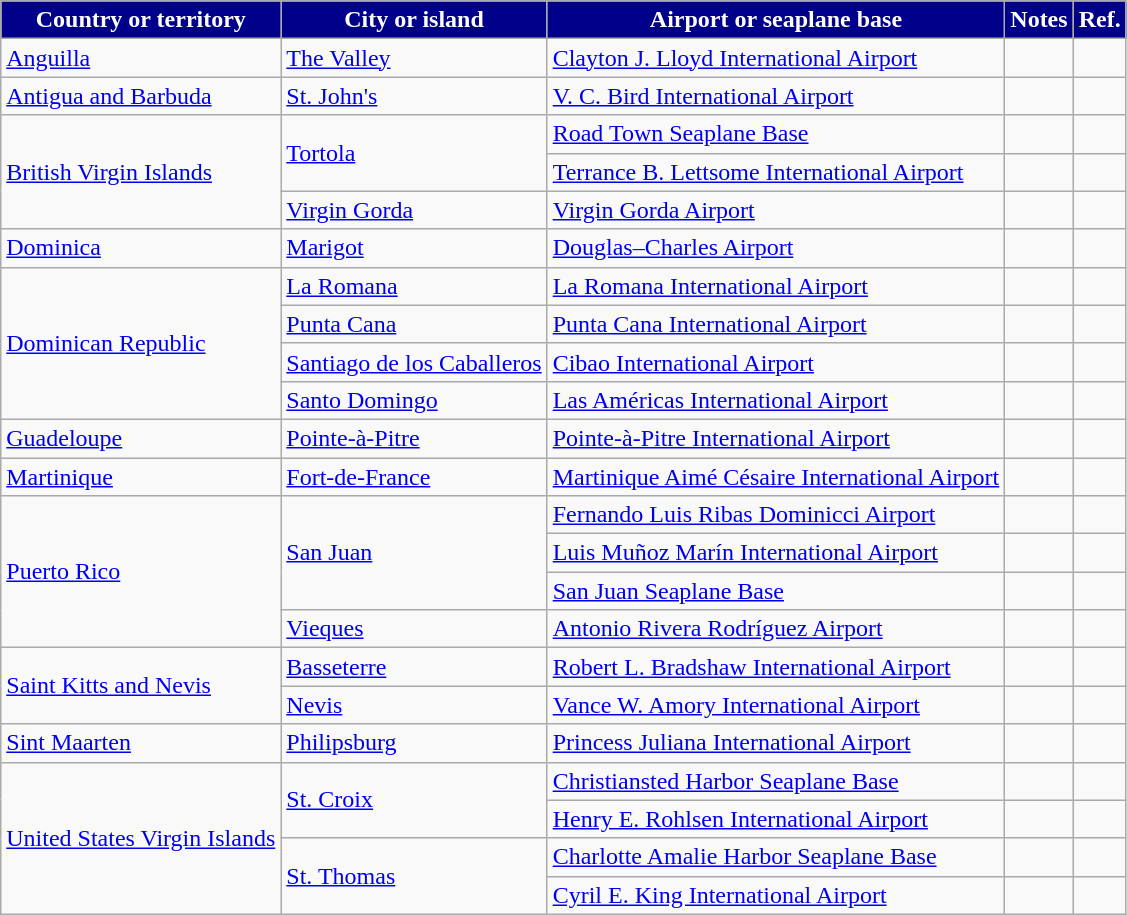<table class="sortable wikitable">
<tr>
<th style= "background:darkblue; color:white">Country or territory</th>
<th style= "background:darkblue; color:white">City or island</th>
<th style= "background:darkblue; color:white">Airport or seaplane base</th>
<th style= "background:darkblue; color:white">Notes</th>
<th style= "background:darkblue; color:white" class="unsortable">Ref.</th>
</tr>
<tr>
<td><a href='#'>Anguilla</a></td>
<td><a href='#'>The Valley</a></td>
<td><a href='#'>Clayton J. Lloyd International Airport</a></td>
<td align=center></td>
<td align=center></td>
</tr>
<tr>
<td><a href='#'>Antigua and Barbuda</a></td>
<td><a href='#'>St. John's</a></td>
<td><a href='#'>V. C. Bird International Airport</a></td>
<td align=center></td>
<td align=center></td>
</tr>
<tr>
<td rowspan=3><a href='#'>British Virgin Islands</a></td>
<td rowspan=2><a href='#'>Tortola</a></td>
<td><a href='#'>Road Town Seaplane Base</a></td>
<td></td>
<td align=center></td>
</tr>
<tr>
<td><a href='#'>Terrance B. Lettsome International Airport</a></td>
<td align=center></td>
<td align=center></td>
</tr>
<tr>
<td><a href='#'>Virgin Gorda</a></td>
<td><a href='#'>Virgin Gorda Airport</a></td>
<td></td>
<td align=center></td>
</tr>
<tr>
<td><a href='#'>Dominica</a></td>
<td><a href='#'>Marigot</a></td>
<td><a href='#'>Douglas–Charles Airport</a></td>
<td align=center></td>
<td align=center></td>
</tr>
<tr>
<td rowspan=4><a href='#'>Dominican Republic</a></td>
<td><a href='#'>La Romana</a></td>
<td><a href='#'>La Romana International Airport</a></td>
<td></td>
<td align=center></td>
</tr>
<tr>
<td><a href='#'>Punta Cana</a></td>
<td><a href='#'>Punta Cana International Airport</a></td>
<td></td>
<td align=center></td>
</tr>
<tr>
<td><a href='#'>Santiago de los Caballeros</a></td>
<td><a href='#'>Cibao International Airport</a></td>
<td align=center></td>
<td align=center></td>
</tr>
<tr>
<td><a href='#'>Santo Domingo</a></td>
<td><a href='#'>Las Américas International Airport</a></td>
<td></td>
<td align=center></td>
</tr>
<tr>
<td><a href='#'>Guadeloupe</a></td>
<td><a href='#'>Pointe-à-Pitre</a></td>
<td><a href='#'>Pointe-à-Pitre International Airport</a></td>
<td></td>
<td align=center></td>
</tr>
<tr>
<td><a href='#'>Martinique</a></td>
<td><a href='#'>Fort-de-France</a></td>
<td><a href='#'>Martinique Aimé Césaire International Airport</a></td>
<td></td>
<td align=center></td>
</tr>
<tr>
<td rowspan=4><a href='#'>Puerto Rico</a></td>
<td rowspan=3><a href='#'>San Juan</a></td>
<td><a href='#'>Fernando Luis Ribas Dominicci Airport</a></td>
<td></td>
<td align=center></td>
</tr>
<tr>
<td><a href='#'>Luis Muñoz Marín International Airport</a></td>
<td></td>
<td align=center></td>
</tr>
<tr>
<td><a href='#'>San Juan Seaplane Base</a></td>
<td></td>
<td align=center></td>
</tr>
<tr>
<td><a href='#'>Vieques</a></td>
<td><a href='#'>Antonio Rivera Rodríguez Airport</a></td>
<td></td>
<td align=center></td>
</tr>
<tr>
<td rowspan=2><a href='#'>Saint Kitts and Nevis</a></td>
<td><a href='#'>Basseterre</a></td>
<td><a href='#'>Robert L. Bradshaw International Airport</a></td>
<td align=center></td>
<td align=center></td>
</tr>
<tr>
<td><a href='#'>Nevis</a></td>
<td><a href='#'>Vance W. Amory International Airport</a></td>
<td align=center></td>
<td align=center></td>
</tr>
<tr>
<td><a href='#'>Sint Maarten</a></td>
<td><a href='#'>Philipsburg</a></td>
<td><a href='#'>Princess Juliana International Airport</a></td>
<td align=center></td>
<td align=center></td>
</tr>
<tr>
<td rowspan=4><a href='#'>United States Virgin Islands</a></td>
<td rowspan=2><a href='#'>St. Croix</a></td>
<td><a href='#'>Christiansted Harbor Seaplane Base</a></td>
<td align=center></td>
<td align=center></td>
</tr>
<tr>
<td><a href='#'>Henry E. Rohlsen International Airport</a></td>
<td align=center></td>
<td align=center></td>
</tr>
<tr>
<td rowspan=2><a href='#'>St. Thomas</a></td>
<td><a href='#'>Charlotte Amalie Harbor Seaplane Base</a></td>
<td align=center></td>
<td align=center></td>
</tr>
<tr>
<td><a href='#'>Cyril E. King International Airport</a></td>
<td align=center></td>
<td align=center></td>
</tr>
</table>
